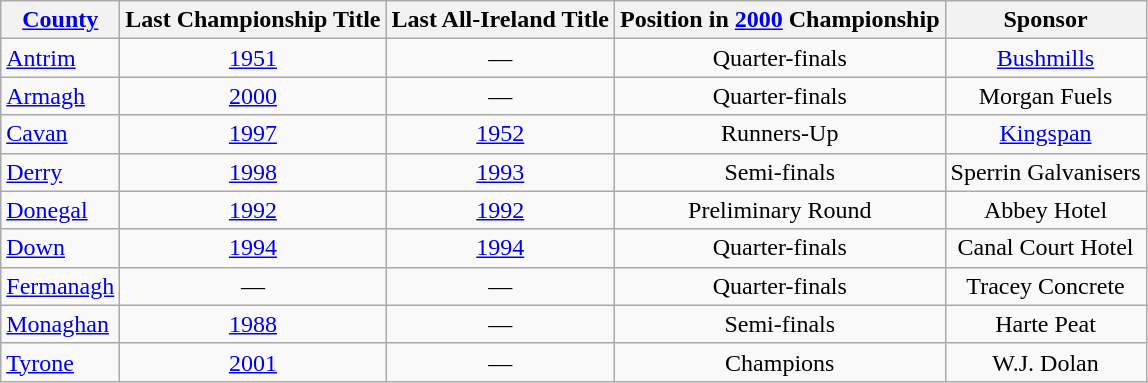<table class="wikitable sortable" style="text-align:center">
<tr>
<th><a href='#'>County</a></th>
<th>Last Championship Title</th>
<th>Last All-Ireland Title</th>
<th>Position in <a href='#'>2000</a> Championship</th>
<th>Sponsor</th>
</tr>
<tr>
<td style="text-align:left"> <a href='#'>Antrim</a></td>
<td><a href='#'>1951</a></td>
<td>—</td>
<td>Quarter-finals</td>
<td><a href='#'>Bushmills</a></td>
</tr>
<tr>
<td style="text-align:left"> <a href='#'>Armagh</a></td>
<td><a href='#'>2000</a></td>
<td>—</td>
<td>Quarter-finals</td>
<td>Morgan Fuels</td>
</tr>
<tr>
<td style="text-align:left"> <a href='#'>Cavan</a></td>
<td><a href='#'>1997</a></td>
<td><a href='#'>1952</a></td>
<td>Runners-Up</td>
<td><a href='#'>Kingspan</a></td>
</tr>
<tr>
<td style="text-align:left"> <a href='#'>Derry</a></td>
<td><a href='#'>1998</a></td>
<td><a href='#'>1993</a></td>
<td>Semi-finals</td>
<td>Sperrin Galvanisers</td>
</tr>
<tr>
<td style="text-align:left"> <a href='#'>Donegal</a></td>
<td><a href='#'>1992</a></td>
<td><a href='#'>1992</a></td>
<td>Preliminary Round</td>
<td>Abbey Hotel</td>
</tr>
<tr>
<td style="text-align:left"> <a href='#'>Down</a></td>
<td><a href='#'>1994</a></td>
<td><a href='#'>1994</a></td>
<td>Quarter-finals</td>
<td>Canal Court Hotel</td>
</tr>
<tr>
<td style="text-align:left"> <a href='#'>Fermanagh</a></td>
<td>—</td>
<td>—</td>
<td>Quarter-finals</td>
<td>Tracey Concrete</td>
</tr>
<tr>
<td style="text-align:left"> <a href='#'>Monaghan</a></td>
<td><a href='#'>1988</a></td>
<td>—</td>
<td>Semi-finals</td>
<td>Harte Peat</td>
</tr>
<tr>
<td style="text-align:left"> <a href='#'>Tyrone</a></td>
<td><a href='#'>2001</a></td>
<td>—</td>
<td>Champions</td>
<td>W.J. Dolan</td>
</tr>
</table>
